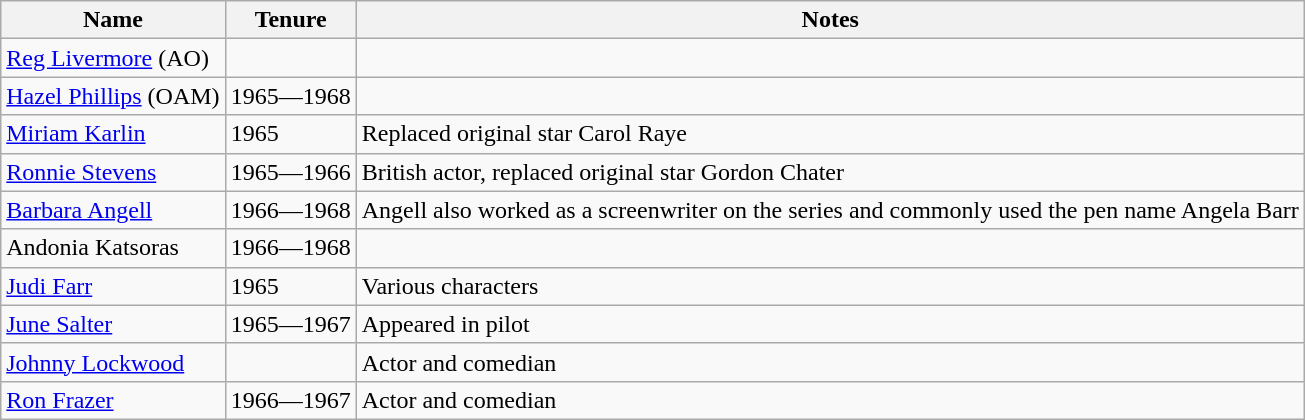<table class="wikitable">
<tr>
<th>Name</th>
<th>Tenure</th>
<th>Notes</th>
</tr>
<tr>
<td><a href='#'>Reg Livermore</a> (AO)</td>
<td></td>
<td></td>
</tr>
<tr>
<td><a href='#'>Hazel Phillips</a> (OAM)</td>
<td>1965—1968</td>
<td></td>
</tr>
<tr>
<td><a href='#'>Miriam Karlin</a></td>
<td>1965</td>
<td>Replaced original star Carol Raye</td>
</tr>
<tr>
<td><a href='#'>Ronnie Stevens</a></td>
<td>1965—1966</td>
<td>British actor, replaced original star Gordon Chater</td>
</tr>
<tr>
<td><a href='#'>Barbara Angell</a></td>
<td>1966—1968</td>
<td>Angell also worked as a screenwriter on the series and commonly used the pen name Angela Barr</td>
</tr>
<tr>
<td>Andonia Katsoras</td>
<td>1966—1968</td>
<td></td>
</tr>
<tr>
<td><a href='#'>Judi Farr</a></td>
<td>1965</td>
<td>Various characters</td>
</tr>
<tr>
<td><a href='#'>June Salter</a></td>
<td>1965—1967</td>
<td>Appeared in pilot</td>
</tr>
<tr>
<td><a href='#'>Johnny Lockwood</a></td>
<td></td>
<td>Actor and comedian</td>
</tr>
<tr>
<td><a href='#'>Ron Frazer</a></td>
<td>1966—1967</td>
<td>Actor and comedian</td>
</tr>
</table>
